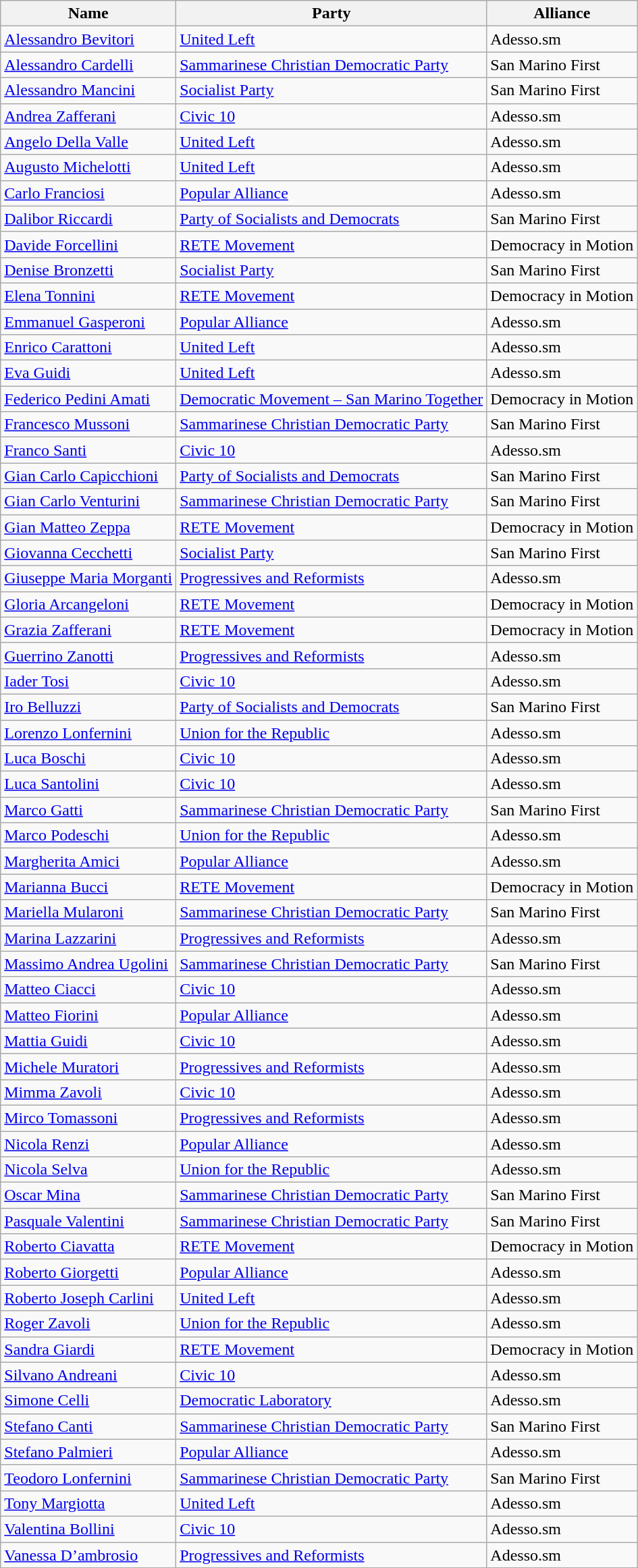<table class="wikitable sortable">
<tr>
<th>Name</th>
<th>Party</th>
<th>Alliance</th>
</tr>
<tr>
<td><a href='#'>Alessandro Bevitori</a></td>
<td><a href='#'>United Left</a></td>
<td>Adesso.sm</td>
</tr>
<tr>
<td><a href='#'>Alessandro Cardelli</a></td>
<td><a href='#'>Sammarinese Christian Democratic Party</a></td>
<td>San Marino First</td>
</tr>
<tr>
<td><a href='#'>Alessandro Mancini</a></td>
<td><a href='#'>Socialist Party</a></td>
<td>San Marino First</td>
</tr>
<tr>
<td><a href='#'>Andrea Zafferani</a></td>
<td><a href='#'>Civic 10</a></td>
<td>Adesso.sm</td>
</tr>
<tr>
<td><a href='#'>Angelo Della Valle</a></td>
<td><a href='#'>United Left</a></td>
<td>Adesso.sm</td>
</tr>
<tr>
<td><a href='#'>Augusto Michelotti</a></td>
<td><a href='#'>United Left</a></td>
<td>Adesso.sm</td>
</tr>
<tr>
<td><a href='#'>Carlo Franciosi</a></td>
<td><a href='#'>Popular Alliance</a></td>
<td>Adesso.sm</td>
</tr>
<tr>
<td><a href='#'>Dalibor Riccardi</a></td>
<td><a href='#'>Party of Socialists and Democrats</a></td>
<td>San Marino First</td>
</tr>
<tr>
<td><a href='#'>Davide Forcellini</a></td>
<td><a href='#'>RETE Movement</a></td>
<td>Democracy in Motion</td>
</tr>
<tr>
<td><a href='#'>Denise Bronzetti</a></td>
<td><a href='#'>Socialist Party</a></td>
<td>San Marino First</td>
</tr>
<tr>
<td><a href='#'>Elena Tonnini</a></td>
<td><a href='#'>RETE Movement</a></td>
<td>Democracy in Motion</td>
</tr>
<tr>
<td><a href='#'>Emmanuel Gasperoni</a></td>
<td><a href='#'>Popular Alliance</a></td>
<td>Adesso.sm</td>
</tr>
<tr>
<td><a href='#'>Enrico Carattoni</a></td>
<td><a href='#'>United Left</a></td>
<td>Adesso.sm</td>
</tr>
<tr>
<td><a href='#'>Eva Guidi</a></td>
<td><a href='#'>United Left</a></td>
<td>Adesso.sm</td>
</tr>
<tr>
<td><a href='#'>Federico Pedini Amati</a></td>
<td><a href='#'>Democratic Movement – San Marino Together</a></td>
<td>Democracy in Motion</td>
</tr>
<tr>
<td><a href='#'>Francesco Mussoni</a></td>
<td><a href='#'>Sammarinese Christian Democratic Party</a></td>
<td>San Marino First</td>
</tr>
<tr>
<td><a href='#'>Franco Santi</a></td>
<td><a href='#'>Civic 10</a></td>
<td>Adesso.sm</td>
</tr>
<tr>
<td><a href='#'>Gian Carlo Capicchioni</a></td>
<td><a href='#'>Party of Socialists and Democrats</a></td>
<td>San Marino First</td>
</tr>
<tr>
<td><a href='#'>Gian Carlo Venturini</a></td>
<td><a href='#'>Sammarinese Christian Democratic Party</a></td>
<td>San Marino First</td>
</tr>
<tr>
<td><a href='#'>Gian Matteo Zeppa</a></td>
<td><a href='#'>RETE Movement</a></td>
<td>Democracy in Motion</td>
</tr>
<tr>
<td><a href='#'>Giovanna Cecchetti</a></td>
<td><a href='#'>Socialist Party</a></td>
<td>San Marino First</td>
</tr>
<tr>
<td><a href='#'>Giuseppe Maria Morganti</a></td>
<td><a href='#'>Progressives and Reformists</a></td>
<td>Adesso.sm</td>
</tr>
<tr>
<td><a href='#'>Gloria Arcangeloni</a></td>
<td><a href='#'>RETE Movement</a></td>
<td>Democracy in Motion</td>
</tr>
<tr>
<td><a href='#'>Grazia Zafferani</a></td>
<td><a href='#'>RETE Movement</a></td>
<td>Democracy in Motion</td>
</tr>
<tr>
<td><a href='#'>Guerrino Zanotti</a></td>
<td><a href='#'>Progressives and Reformists</a></td>
<td>Adesso.sm</td>
</tr>
<tr>
<td><a href='#'>Iader Tosi</a></td>
<td><a href='#'>Civic 10</a></td>
<td>Adesso.sm</td>
</tr>
<tr>
<td><a href='#'>Iro Belluzzi</a></td>
<td><a href='#'>Party of Socialists and Democrats</a></td>
<td>San Marino First</td>
</tr>
<tr>
<td><a href='#'>Lorenzo Lonfernini</a></td>
<td><a href='#'>Union for the Republic</a></td>
<td>Adesso.sm</td>
</tr>
<tr>
<td><a href='#'>Luca Boschi</a></td>
<td><a href='#'>Civic 10</a></td>
<td>Adesso.sm</td>
</tr>
<tr>
<td><a href='#'>Luca Santolini</a></td>
<td><a href='#'>Civic 10</a></td>
<td>Adesso.sm</td>
</tr>
<tr>
<td><a href='#'>Marco Gatti</a></td>
<td><a href='#'>Sammarinese Christian Democratic Party</a></td>
<td>San Marino First</td>
</tr>
<tr>
<td><a href='#'>Marco Podeschi</a></td>
<td><a href='#'>Union for the Republic</a></td>
<td>Adesso.sm</td>
</tr>
<tr>
<td><a href='#'>Margherita Amici</a></td>
<td><a href='#'>Popular Alliance</a></td>
<td>Adesso.sm</td>
</tr>
<tr>
<td><a href='#'>Marianna Bucci</a></td>
<td><a href='#'>RETE Movement</a></td>
<td>Democracy in Motion</td>
</tr>
<tr>
<td><a href='#'>Mariella Mularoni</a></td>
<td><a href='#'>Sammarinese Christian Democratic Party</a></td>
<td>San Marino First</td>
</tr>
<tr>
<td><a href='#'>Marina Lazzarini</a></td>
<td><a href='#'>Progressives and Reformists</a></td>
<td>Adesso.sm</td>
</tr>
<tr>
<td><a href='#'>Massimo Andrea Ugolini</a></td>
<td><a href='#'>Sammarinese Christian Democratic Party</a></td>
<td>San Marino First</td>
</tr>
<tr>
<td><a href='#'>Matteo Ciacci</a></td>
<td><a href='#'>Civic 10</a></td>
<td>Adesso.sm</td>
</tr>
<tr>
<td><a href='#'>Matteo Fiorini</a></td>
<td><a href='#'>Popular Alliance</a></td>
<td>Adesso.sm</td>
</tr>
<tr>
<td><a href='#'>Mattia Guidi</a></td>
<td><a href='#'>Civic 10</a></td>
<td>Adesso.sm</td>
</tr>
<tr>
<td><a href='#'>Michele Muratori</a></td>
<td><a href='#'>Progressives and Reformists</a></td>
<td>Adesso.sm</td>
</tr>
<tr>
<td><a href='#'>Mimma Zavoli</a></td>
<td><a href='#'>Civic 10</a></td>
<td>Adesso.sm</td>
</tr>
<tr>
<td><a href='#'>Mirco Tomassoni</a></td>
<td><a href='#'>Progressives and Reformists</a></td>
<td>Adesso.sm</td>
</tr>
<tr>
<td><a href='#'>Nicola Renzi</a></td>
<td><a href='#'>Popular Alliance</a></td>
<td>Adesso.sm</td>
</tr>
<tr>
<td><a href='#'>Nicola Selva</a></td>
<td><a href='#'>Union for the Republic</a></td>
<td>Adesso.sm</td>
</tr>
<tr>
<td><a href='#'>Oscar Mina</a></td>
<td><a href='#'>Sammarinese Christian Democratic Party</a></td>
<td>San Marino First</td>
</tr>
<tr>
<td><a href='#'>Pasquale Valentini</a></td>
<td><a href='#'>Sammarinese Christian Democratic Party</a></td>
<td>San Marino First</td>
</tr>
<tr>
<td><a href='#'>Roberto Ciavatta</a></td>
<td><a href='#'>RETE Movement</a></td>
<td>Democracy in Motion</td>
</tr>
<tr>
<td><a href='#'>Roberto Giorgetti</a></td>
<td><a href='#'>Popular Alliance</a></td>
<td>Adesso.sm</td>
</tr>
<tr>
<td><a href='#'>Roberto Joseph Carlini</a></td>
<td><a href='#'>United Left</a></td>
<td>Adesso.sm</td>
</tr>
<tr>
<td><a href='#'>Roger Zavoli</a></td>
<td><a href='#'>Union for the Republic</a></td>
<td>Adesso.sm</td>
</tr>
<tr>
<td><a href='#'>Sandra Giardi</a></td>
<td><a href='#'>RETE Movement</a></td>
<td>Democracy in Motion</td>
</tr>
<tr>
<td><a href='#'>Silvano Andreani</a></td>
<td><a href='#'>Civic 10</a></td>
<td>Adesso.sm</td>
</tr>
<tr>
<td><a href='#'>Simone Celli</a></td>
<td><a href='#'>Democratic Laboratory</a></td>
<td>Adesso.sm</td>
</tr>
<tr>
<td><a href='#'>Stefano Canti</a></td>
<td><a href='#'>Sammarinese Christian Democratic Party</a></td>
<td>San Marino First</td>
</tr>
<tr>
<td><a href='#'>Stefano Palmieri</a></td>
<td><a href='#'>Popular Alliance</a></td>
<td>Adesso.sm</td>
</tr>
<tr>
<td><a href='#'>Teodoro Lonfernini</a></td>
<td><a href='#'>Sammarinese Christian Democratic Party</a></td>
<td>San Marino First</td>
</tr>
<tr>
<td><a href='#'>Tony Margiotta</a></td>
<td><a href='#'>United Left</a></td>
<td>Adesso.sm</td>
</tr>
<tr>
<td><a href='#'>Valentina Bollini</a></td>
<td><a href='#'>Civic 10</a></td>
<td>Adesso.sm</td>
</tr>
<tr>
<td><a href='#'>Vanessa D’ambrosio</a></td>
<td><a href='#'>Progressives and Reformists</a></td>
<td>Adesso.sm</td>
</tr>
</table>
